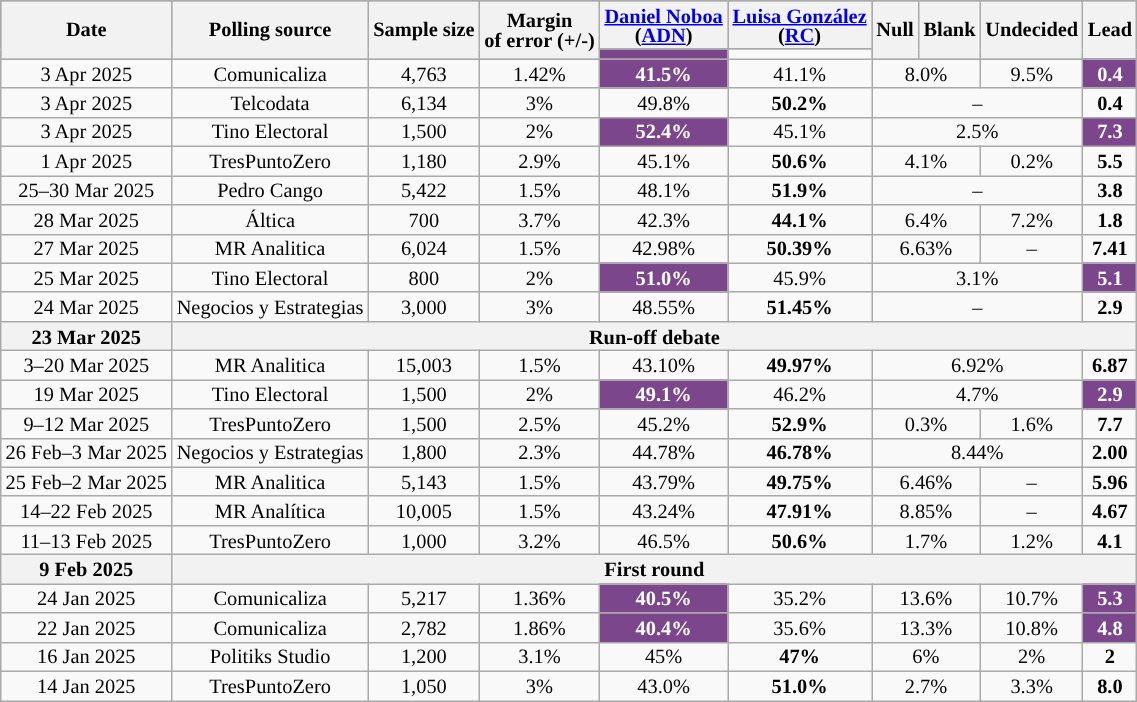<table class="wikitable" style="text-align:center;font-size:85%;line-height:13px">
<tr style="height:30px; background-color:#8B8B8B">
<th rowspan="2">Date</th>
<th rowspan="2">Polling source</th>
<th rowspan="2">Sample size</th>
<th rowspan="2">Margin<br>of error (<strong>+/-)</strong></th>
<th><a href='#'>Daniel Noboa</a><br>(<a href='#'>ADN</a>)</th>
<th><a href='#'>Luisa González</a><br>(<a href='#'>RC</a>)</th>
<th rowspan="2">Null</th>
<th rowspan="2">Blank</th>
<th rowspan="2">Undecided</th>
<th rowspan="2">Lead</th>
</tr>
<tr>
<td bgcolor="#7C468D"></td>
<td></td>
</tr>
<tr>
<td>3 Apr 2025</td>
<td>Comunicaliza</td>
<td>4,763</td>
<td>1.42%</td>
<td style="background:#7C468D;color:#FFFFFF;"><strong>41.5%</strong></td>
<td>41.1%</td>
<td colspan="2">8.0%</td>
<td>9.5%</td>
<td style="background:#7C468D;color:#FFFFFF;"><strong>0.4</strong></td>
</tr>
<tr>
<td>3 Apr 2025</td>
<td>Telcodata</td>
<td>6,134</td>
<td>3%</td>
<td>49.8%</td>
<td style="background:"><strong>50.2%</strong></td>
<td colspan="3">–</td>
<td style="background:"><strong>0.4</strong></td>
</tr>
<tr>
<td>3 Apr 2025</td>
<td>Tino Electoral</td>
<td>1,500</td>
<td>2%</td>
<td style="background:#7C468D;color:#FFFFFF;"><strong>52.4%</strong></td>
<td>45.1%</td>
<td colspan="3">2.5%</td>
<td style="background:#7C468D;color:#FFFFFF;"><strong>7.3</strong></td>
</tr>
<tr>
<td>1 Apr 2025</td>
<td>TresPuntoZero</td>
<td>1,180</td>
<td>2.9%</td>
<td>45.1%</td>
<td style="background:"><strong>50.6%</strong></td>
<td colspan="2">4.1%</td>
<td>0.2%</td>
<td style="background:"><strong>5.5</strong></td>
</tr>
<tr>
<td>25–30 Mar 2025</td>
<td>Pedro Cango</td>
<td>5,422</td>
<td>1.5%</td>
<td>48.1%</td>
<td style="background:"><strong>51.9%</strong></td>
<td colspan="3">–</td>
<td style="background:"><strong>3.8</strong></td>
</tr>
<tr>
<td>28 Mar 2025</td>
<td>Áltica</td>
<td>700</td>
<td>3.7%</td>
<td>42.3%</td>
<td style="background:"><strong>44.1%</strong></td>
<td colspan="2">6.4%</td>
<td>7.2%</td>
<td style="background:"><strong>1.8</strong></td>
</tr>
<tr>
<td>27 Mar 2025</td>
<td>MR Analitica</td>
<td>6,024</td>
<td>1.5%</td>
<td>42.98%</td>
<td style="background:"><strong>50.39%</strong></td>
<td colspan="2">6.63%</td>
<td>–</td>
<td style="background:"><strong>7.41</strong></td>
</tr>
<tr>
<td>25 Mar 2025</td>
<td>Tino Electoral</td>
<td>800</td>
<td>2%</td>
<td style="background:#7C468D;color:#FFFFFF;"><strong>51.0%</strong></td>
<td>45.9%</td>
<td colspan="3">3.1%</td>
<td style="background:#7C468D;color:#FFFFFF;"><strong>5.1</strong></td>
</tr>
<tr>
<td>24 Mar 2025</td>
<td>Negocios y Estrategias</td>
<td>3,000</td>
<td>3%</td>
<td>48.55%</td>
<td style="background:"><strong>51.45%</strong></td>
<td colspan="3">–</td>
<td style="background:"><strong>2.9</strong></td>
</tr>
<tr>
<th>23 Mar 2025</th>
<th colspan="9"><strong>Run-off debate</strong></th>
</tr>
<tr>
<td>3–20 Mar 2025</td>
<td>MR Analitica</td>
<td>15,003</td>
<td>1.5%</td>
<td>43.10%</td>
<td style="background:"><strong>49.97%</strong></td>
<td colspan="3">6.92%</td>
<td style="background:"><strong>6.87</strong></td>
</tr>
<tr>
<td>19 Mar 2025</td>
<td>Tino Electoral</td>
<td>1,500</td>
<td>2%</td>
<td style="background:#7C468D;color:#FFFFFF;"><strong>49.1%</strong></td>
<td>46.2%</td>
<td colspan="3">4.7%</td>
<td style="background:#7C468D;color:#FFFFFF;"><strong>2.9</strong></td>
</tr>
<tr>
<td>9–12 Mar 2025</td>
<td>TresPuntoZero</td>
<td>1,500</td>
<td>2.5%</td>
<td>45.2%</td>
<td style="background:"><strong>52.9%</strong></td>
<td colspan="2">0.3%</td>
<td>1.6%</td>
<td style="background:"><strong>7.7</strong></td>
</tr>
<tr>
<td>26 Feb–3 Mar 2025</td>
<td>Negocios y Estrategias</td>
<td>1,800</td>
<td>2.3%</td>
<td>44.78%</td>
<td style="background:"><strong>46.78%</strong></td>
<td colspan="3">8.44%</td>
<td style="background:"><strong>2.00</strong></td>
</tr>
<tr>
<td>25 Feb–2 Mar 2025</td>
<td>MR Analitica</td>
<td>5,143</td>
<td>1.5%</td>
<td>43.79%</td>
<td style="background:"><strong>49.75%</strong></td>
<td colspan="2">6.46%</td>
<td>–</td>
<td style="background:"><strong>5.96</strong></td>
</tr>
<tr>
<td>14–22 Feb 2025</td>
<td>MR Analítica</td>
<td>10,005</td>
<td>1.5%</td>
<td>43.24%</td>
<td style="background:"><strong>47.91%</strong></td>
<td colspan="2">8.85%</td>
<td>–</td>
<td style="background:"><strong>4.67</strong></td>
</tr>
<tr>
<td>11–13 Feb 2025</td>
<td>TresPuntoZero</td>
<td>1,000</td>
<td>3.2%</td>
<td>46.5%</td>
<td style="background:"><strong>50.6%</strong></td>
<td colspan="2">1.7%</td>
<td>1.2%</td>
<td style="background:"><strong>4.1</strong></td>
</tr>
<tr>
<th>9 Feb 2025</th>
<th colspan="9"><strong>First round</strong></th>
</tr>
<tr>
<td>24 Jan 2025</td>
<td>Comunicaliza</td>
<td>5,217</td>
<td>1.36%</td>
<td style="background:#7C468D;color:#FFFFFF;"><strong>40.5%</strong></td>
<td>35.2%</td>
<td colspan="2">13.6%</td>
<td>10.7%</td>
<td style="background:#7C468D;color:#FFFFFF;"><strong>5.3</strong></td>
</tr>
<tr>
<td>22 Jan 2025</td>
<td>Comunicaliza</td>
<td>2,782</td>
<td>1.86%</td>
<td style="background:#7C468D;color:#FFFFFF;"><strong>40.4%</strong></td>
<td>35.6%</td>
<td colspan="2">13.3%</td>
<td>10.8%</td>
<td style="background:#7C468D;color:#FFFFFF;"><strong>4.8</strong></td>
</tr>
<tr>
<td>16 Jan 2025</td>
<td>Politiks Studio</td>
<td>1,200</td>
<td>3.1%</td>
<td>45%</td>
<td style="background:"><strong>47%</strong></td>
<td colspan="2">6%</td>
<td>2%</td>
<td style="background:"><strong>2</strong></td>
</tr>
<tr>
<td>14 Jan 2025</td>
<td>TresPuntoZero</td>
<td>1,050</td>
<td>3%</td>
<td>43.0%</td>
<td style="background:"><strong>51.0%</strong></td>
<td colspan="2">2.7%</td>
<td>3.3%</td>
<td style="background:"><strong>8.0</strong></td>
</tr>
</table>
